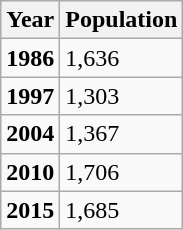<table class="wikitable">
<tr>
<th>Year</th>
<th>Population</th>
</tr>
<tr>
<td><strong>1986</strong></td>
<td>1,636</td>
</tr>
<tr>
<td><strong>1997</strong></td>
<td>1,303</td>
</tr>
<tr>
<td><strong>2004</strong></td>
<td>1,367</td>
</tr>
<tr>
<td><strong>2010</strong></td>
<td>1,706</td>
</tr>
<tr>
<td><strong>2015</strong></td>
<td>1,685</td>
</tr>
</table>
